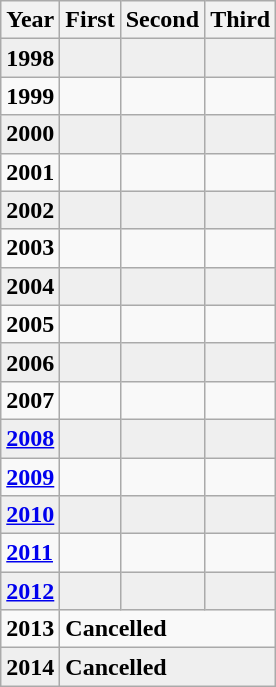<table class = "wikitable sortable">
<tr>
<th>Year</th>
<th>First</th>
<th>Second</th>
<th>Third</th>
</tr>
<tr bgcolor="#efefef">
<td><strong>1998</strong></td>
<td></td>
<td></td>
<td></td>
</tr>
<tr>
<td><strong>1999</strong></td>
<td></td>
<td></td>
<td></td>
</tr>
<tr bgcolor="#efefef">
<td><strong>2000</strong></td>
<td></td>
<td></td>
<td></td>
</tr>
<tr>
<td><strong>2001</strong></td>
<td></td>
<td></td>
<td></td>
</tr>
<tr bgcolor="#efefef">
<td><strong>2002</strong></td>
<td></td>
<td></td>
<td></td>
</tr>
<tr>
<td><strong>2003</strong></td>
<td></td>
<td></td>
<td></td>
</tr>
<tr bgcolor="#efefef">
<td><strong>2004</strong></td>
<td></td>
<td></td>
<td></td>
</tr>
<tr>
<td><strong>2005</strong></td>
<td></td>
<td></td>
<td></td>
</tr>
<tr bgcolor="#efefef">
<td><strong>2006</strong></td>
<td></td>
<td></td>
<td></td>
</tr>
<tr>
<td><strong>2007</strong></td>
<td></td>
<td></td>
<td></td>
</tr>
<tr bgcolor="#efefef">
<td><strong><a href='#'>2008</a></strong></td>
<td></td>
<td></td>
<td></td>
</tr>
<tr>
<td><strong><a href='#'>2009</a></strong></td>
<td></td>
<td></td>
<td></td>
</tr>
<tr bgcolor="#efefef">
<td><strong><a href='#'>2010</a></strong></td>
<td></td>
<td></td>
<td></td>
</tr>
<tr>
<td><strong><a href='#'>2011</a></strong></td>
<td></td>
<td></td>
<td></td>
</tr>
<tr bgcolor="#efefef">
<td><strong><a href='#'>2012</a></strong></td>
<td></td>
<td></td>
<td></td>
</tr>
<tr>
<td><strong>2013</strong></td>
<td colspan=3><strong>Cancelled</strong></td>
</tr>
<tr bgcolor="#efefef">
<td><strong>2014</strong></td>
<td colspan=3><strong>Cancelled</strong></td>
</tr>
</table>
